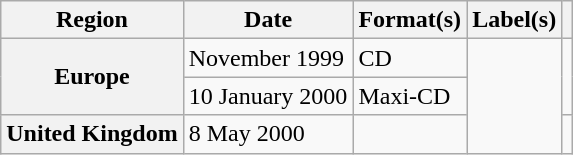<table class="wikitable plainrowheaders">
<tr>
<th scope="col">Region</th>
<th scope="col">Date</th>
<th scope="col">Format(s)</th>
<th scope="col">Label(s)</th>
<th scope="col"></th>
</tr>
<tr>
<th scope="row" rowspan="2">Europe</th>
<td>November 1999</td>
<td>CD</td>
<td rowspan="3"></td>
<td rowspan="2"></td>
</tr>
<tr>
<td>10 January 2000</td>
<td>Maxi-CD</td>
</tr>
<tr>
<th scope="row">United Kingdom</th>
<td>8 May 2000</td>
<td></td>
<td></td>
</tr>
</table>
